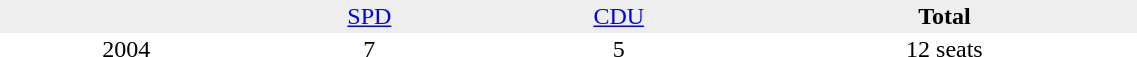<table border="0" cellpadding="2" cellspacing="0" width="60%">
<tr bgcolor="#eeeeee" align="center">
<td></td>
<td><a href='#'>SPD</a></td>
<td><a href='#'>CDU</a></td>
<td><strong>Total</strong></td>
</tr>
<tr align="center">
<td>2004</td>
<td>7</td>
<td>5</td>
<td>12 seats</td>
</tr>
</table>
